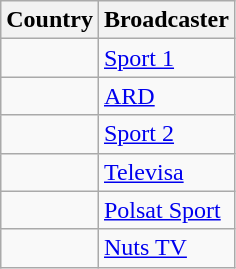<table class="wikitable">
<tr>
<th align=center>Country</th>
<th align=center>Broadcaster</th>
</tr>
<tr>
<td></td>
<td><a href='#'>Sport 1</a></td>
</tr>
<tr>
<td></td>
<td><a href='#'>ARD</a></td>
</tr>
<tr>
<td></td>
<td><a href='#'>Sport 2</a></td>
</tr>
<tr>
<td></td>
<td><a href='#'>Televisa</a></td>
</tr>
<tr>
<td></td>
<td><a href='#'>Polsat Sport</a></td>
</tr>
<tr>
<td></td>
<td><a href='#'>Nuts TV</a></td>
</tr>
</table>
